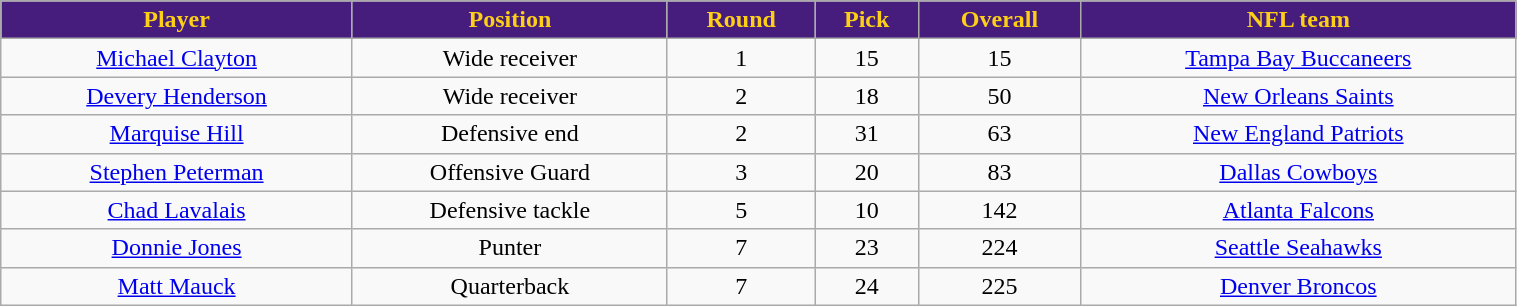<table class="wikitable" style="width:80%;">
<tr style="text-align:center; background:#461d7c; color:#fdd017;">
<td><strong>Player</strong></td>
<td><strong>Position</strong></td>
<td><strong>Round</strong></td>
<td><strong>Pick</strong></td>
<td><strong>Overall</strong></td>
<td><strong>NFL team</strong></td>
</tr>
<tr style="text-align:center;" bgcolor="">
<td><a href='#'>Michael Clayton</a></td>
<td>Wide receiver</td>
<td>1</td>
<td>15</td>
<td>15</td>
<td><a href='#'>Tampa Bay Buccaneers</a></td>
</tr>
<tr style="text-align:center;" bgcolor="">
<td><a href='#'>Devery Henderson</a></td>
<td>Wide receiver</td>
<td>2</td>
<td>18</td>
<td>50</td>
<td><a href='#'>New Orleans Saints</a></td>
</tr>
<tr style="text-align:center;" bgcolor="">
<td><a href='#'>Marquise Hill</a></td>
<td>Defensive end</td>
<td>2</td>
<td>31</td>
<td>63</td>
<td><a href='#'>New England Patriots</a></td>
</tr>
<tr style="text-align:center;" bgcolor="">
<td><a href='#'>Stephen Peterman</a></td>
<td>Offensive Guard</td>
<td>3</td>
<td>20</td>
<td>83</td>
<td><a href='#'>Dallas Cowboys</a></td>
</tr>
<tr style="text-align:center;" bgcolor="">
<td><a href='#'>Chad Lavalais</a></td>
<td>Defensive tackle</td>
<td>5</td>
<td>10</td>
<td>142</td>
<td><a href='#'>Atlanta Falcons</a></td>
</tr>
<tr style="text-align:center;" bgcolor="">
<td><a href='#'>Donnie Jones</a></td>
<td>Punter</td>
<td>7</td>
<td>23</td>
<td>224</td>
<td><a href='#'>Seattle Seahawks</a></td>
</tr>
<tr style="text-align:center;" bgcolor="">
<td><a href='#'>Matt Mauck</a></td>
<td>Quarterback</td>
<td>7</td>
<td>24</td>
<td>225</td>
<td><a href='#'>Denver Broncos</a></td>
</tr>
</table>
